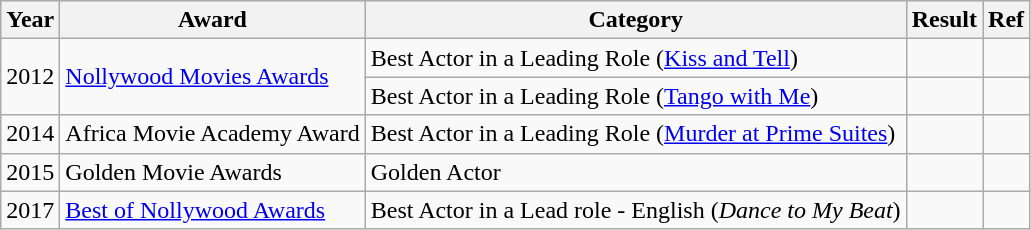<table class="wikitable">
<tr>
<th>Year</th>
<th>Award</th>
<th>Category</th>
<th>Result</th>
<th>Ref</th>
</tr>
<tr>
<td rowspan="2">2012</td>
<td rowspan="2"><a href='#'>Nollywood Movies Awards</a></td>
<td>Best Actor in a Leading Role (<a href='#'>Kiss and Tell</a>)</td>
<td></td>
<td></td>
</tr>
<tr>
<td>Best Actor in a Leading Role (<a href='#'>Tango with Me</a>)</td>
<td></td>
<td></td>
</tr>
<tr>
<td>2014</td>
<td>Africa Movie Academy Award</td>
<td>Best Actor in a Leading Role (<a href='#'>Murder at Prime Suites</a>)</td>
<td></td>
<td></td>
</tr>
<tr>
<td>2015</td>
<td>Golden Movie Awards</td>
<td>Golden Actor</td>
<td></td>
<td></td>
</tr>
<tr>
<td>2017</td>
<td><a href='#'>Best of Nollywood Awards</a></td>
<td>Best Actor in a Lead role - English (<em>Dance to My Beat</em>)</td>
<td></td>
<td></td>
</tr>
</table>
